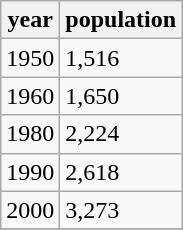<table class="wikitable">
<tr>
<th>year</th>
<th>population</th>
</tr>
<tr>
<td>1950</td>
<td>1,516</td>
</tr>
<tr>
<td>1960</td>
<td>1,650</td>
</tr>
<tr>
<td>1980</td>
<td>2,224</td>
</tr>
<tr>
<td>1990</td>
<td>2,618</td>
</tr>
<tr>
<td>2000</td>
<td>3,273</td>
</tr>
<tr>
</tr>
</table>
